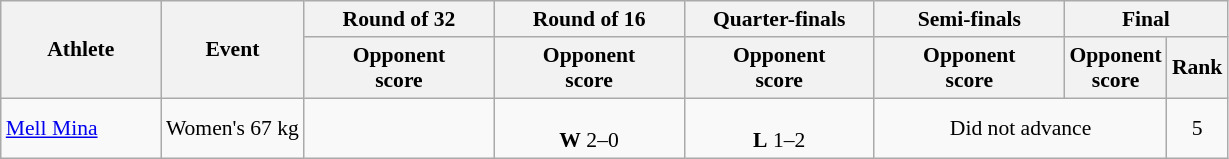<table class="wikitable" style="font-size:90%; text-align:center">
<tr>
<th rowspan="2" width="100">Athlete</th>
<th rowspan="2">Event</th>
<th width="120">Round of 32</th>
<th width="120">Round of 16</th>
<th width="120">Quarter-finals</th>
<th width="120">Semi-finals</th>
<th colspan="2" width="100">Final</th>
</tr>
<tr>
<th>Opponent<br>score</th>
<th>Opponent<br>score</th>
<th>Opponent<br>score</th>
<th>Opponent<br>score</th>
<th>Opponent<br>score</th>
<th>Rank</th>
</tr>
<tr>
<td align="left"><a href='#'>Mell Mina</a></td>
<td align="left">Women's 67 kg</td>
<td></td>
<td><br><strong>W</strong> 2–0</td>
<td><br><strong>L</strong> 1–2</td>
<td colspan="2">Did not advance</td>
<td>5</td>
</tr>
</table>
